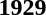<table>
<tr>
<td><strong>1929</strong><br></td>
</tr>
</table>
